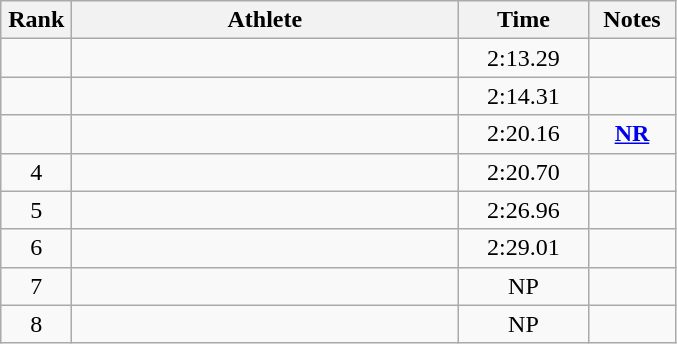<table class="wikitable" style="text-align:center">
<tr>
<th width=40>Rank</th>
<th width=250>Athlete</th>
<th width=80>Time</th>
<th width=50>Notes</th>
</tr>
<tr>
<td></td>
<td align=left></td>
<td>2:13.29</td>
<td></td>
</tr>
<tr>
<td></td>
<td align=left></td>
<td>2:14.31</td>
<td></td>
</tr>
<tr>
<td></td>
<td align=left></td>
<td>2:20.16</td>
<td><strong><a href='#'>NR</a></strong></td>
</tr>
<tr>
<td>4</td>
<td align=left></td>
<td>2:20.70</td>
<td></td>
</tr>
<tr>
<td>5</td>
<td align=left></td>
<td>2:26.96</td>
<td></td>
</tr>
<tr>
<td>6</td>
<td align=left></td>
<td>2:29.01</td>
<td></td>
</tr>
<tr>
<td>7</td>
<td align=left></td>
<td>NP</td>
<td></td>
</tr>
<tr>
<td>8</td>
<td align=left></td>
<td>NP</td>
<td></td>
</tr>
</table>
